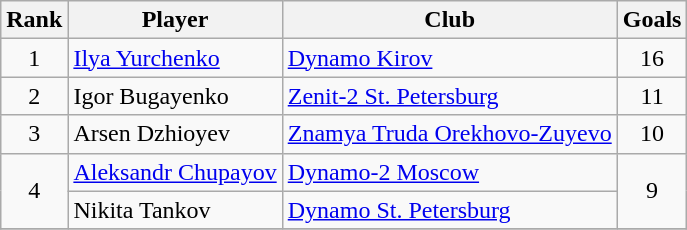<table class="wikitable" style="text-align: center;">
<tr>
<th>Rank</th>
<th>Player</th>
<th>Club</th>
<th>Goals</th>
</tr>
<tr>
<td>1</td>
<td style="text-align: left;"><a href='#'>Ilya Yurchenko</a></td>
<td style="text-align: left;"><a href='#'>Dynamo Kirov</a></td>
<td>16</td>
</tr>
<tr>
<td>2</td>
<td style="text-align: left;">Igor Bugayenko</td>
<td style="text-align: left;"><a href='#'>Zenit-2 St. Petersburg</a></td>
<td>11</td>
</tr>
<tr>
<td>3</td>
<td style="text-align: left;">Arsen Dzhioyev</td>
<td style="text-align: left;"><a href='#'>Znamya Truda Orekhovo-Zuyevo</a></td>
<td>10</td>
</tr>
<tr>
<td rowspan="2">4</td>
<td style="text-align: left;"><a href='#'>Aleksandr Chupayov</a></td>
<td style="text-align: left;"><a href='#'>Dynamo-2 Moscow</a></td>
<td rowspan="2">9</td>
</tr>
<tr>
<td style="text-align: left;">Nikita Tankov</td>
<td style="text-align: left;"><a href='#'>Dynamo St. Petersburg</a></td>
</tr>
<tr>
</tr>
</table>
